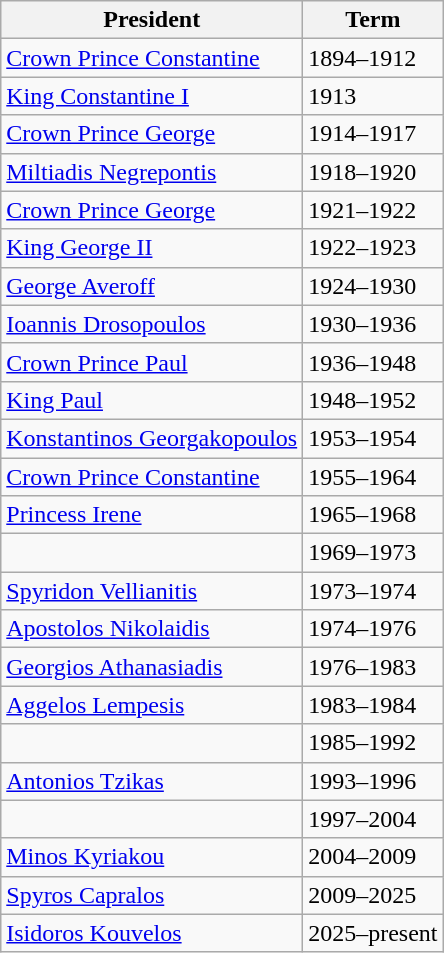<table class="wikitable">
<tr>
<th>President</th>
<th>Term</th>
</tr>
<tr>
<td><a href='#'>Crown Prince Constantine</a></td>
<td>1894–1912</td>
</tr>
<tr>
<td><a href='#'>King Constantine I</a></td>
<td>1913</td>
</tr>
<tr>
<td><a href='#'>Crown Prince George</a></td>
<td>1914–1917</td>
</tr>
<tr>
<td><a href='#'>Miltiadis Negrepontis</a></td>
<td>1918–1920</td>
</tr>
<tr>
<td><a href='#'>Crown Prince George</a></td>
<td>1921–1922</td>
</tr>
<tr>
<td><a href='#'>King George II</a></td>
<td>1922–1923</td>
</tr>
<tr>
<td><a href='#'>George Averoff</a></td>
<td>1924–1930</td>
</tr>
<tr>
<td><a href='#'>Ioannis Drosopoulos</a></td>
<td>1930–1936</td>
</tr>
<tr>
<td><a href='#'>Crown Prince Paul</a></td>
<td>1936–1948</td>
</tr>
<tr>
<td><a href='#'>King Paul</a></td>
<td>1948–1952</td>
</tr>
<tr>
<td><a href='#'>Konstantinos Georgakopoulos</a><br></td>
<td>1953–1954</td>
</tr>
<tr>
<td><a href='#'>Crown Prince Constantine</a></td>
<td>1955–1964</td>
</tr>
<tr>
<td><a href='#'>Princess Irene</a></td>
<td>1965–1968</td>
</tr>
<tr>
<td></td>
<td>1969–1973</td>
</tr>
<tr>
<td><a href='#'>Spyridon Vellianitis</a></td>
<td>1973–1974</td>
</tr>
<tr>
<td><a href='#'>Apostolos Nikolaidis</a></td>
<td>1974–1976</td>
</tr>
<tr>
<td><a href='#'>Georgios Athanasiadis</a></td>
<td>1976–1983</td>
</tr>
<tr>
<td><a href='#'>Aggelos Lempesis</a></td>
<td>1983–1984</td>
</tr>
<tr>
<td></td>
<td>1985–1992</td>
</tr>
<tr>
<td><a href='#'>Antonios Tzikas</a></td>
<td>1993–1996</td>
</tr>
<tr>
<td></td>
<td>1997–2004</td>
</tr>
<tr>
<td><a href='#'>Minos Kyriakou</a></td>
<td>2004–2009</td>
</tr>
<tr>
<td><a href='#'>Spyros Capralos</a></td>
<td>2009–2025</td>
</tr>
<tr>
<td><a href='#'>Isidoros Kouvelos</a></td>
<td>2025–present</td>
</tr>
</table>
